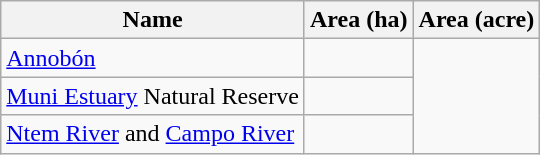<table class="wikitable sortable">
<tr>
<th scope="col" align=left>Name</th>
<th scope="col">Area (ha)</th>
<th scope="col">Area (acre)</th>
</tr>
<tr ---->
<td><a href='#'>Annobón</a></td>
<td></td>
</tr>
<tr ---->
<td><a href='#'>Muni Estuary</a> Natural Reserve</td>
<td></td>
</tr>
<tr ---->
<td><a href='#'>Ntem River</a> and <a href='#'>Campo River</a></td>
<td></td>
</tr>
</table>
